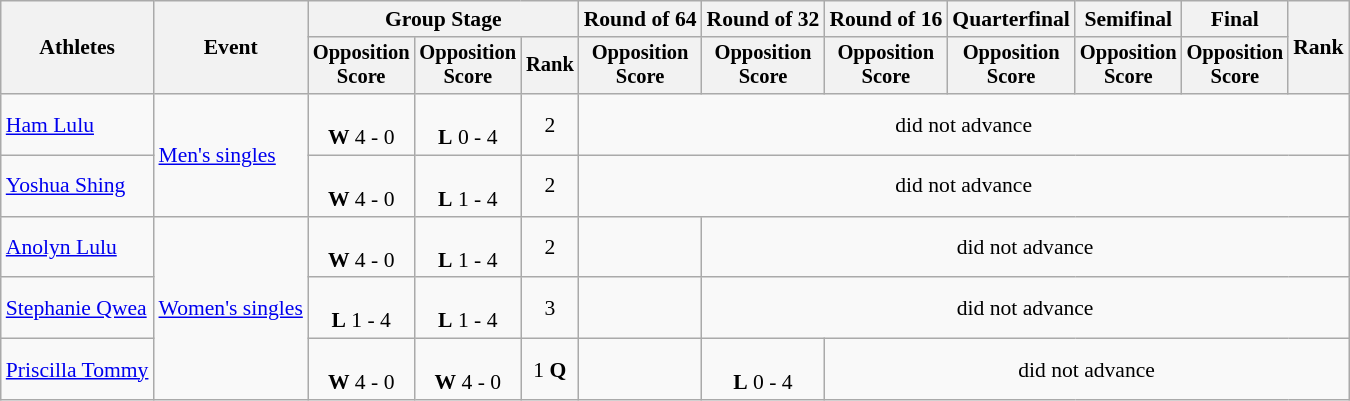<table class="wikitable" style="font-size:90%">
<tr>
<th rowspan=2>Athletes</th>
<th rowspan=2>Event</th>
<th colspan=3>Group Stage</th>
<th>Round of 64</th>
<th>Round of 32</th>
<th>Round of 16</th>
<th>Quarterfinal</th>
<th>Semifinal</th>
<th>Final</th>
<th rowspan=2>Rank</th>
</tr>
<tr style="font-size:95%">
<th>Opposition<br>Score</th>
<th>Opposition<br>Score</th>
<th>Rank</th>
<th>Opposition<br>Score</th>
<th>Opposition<br>Score</th>
<th>Opposition<br>Score</th>
<th>Opposition<br>Score</th>
<th>Opposition<br>Score</th>
<th>Opposition<br>Score</th>
</tr>
<tr align=center>
<td align=left><a href='#'>Ham Lulu</a></td>
<td align=left rowspan=2><a href='#'>Men's singles</a></td>
<td><br><strong>W</strong> 4 - 0</td>
<td><br><strong>L</strong> 0 - 4</td>
<td>2</td>
<td colspan=7>did not advance</td>
</tr>
<tr align=center>
<td align=left><a href='#'>Yoshua Shing</a></td>
<td><br><strong>W</strong> 4 - 0</td>
<td><br><strong>L</strong> 1 - 4</td>
<td>2</td>
<td colspan=7>did not advance</td>
</tr>
<tr align=center>
<td align=left><a href='#'>Anolyn Lulu</a></td>
<td align=left rowspan=3><a href='#'>Women's singles</a></td>
<td><br><strong>W</strong> 4 - 0</td>
<td><br><strong>L</strong> 1 - 4</td>
<td>2</td>
<td></td>
<td colspan=6>did not advance</td>
</tr>
<tr align=center>
<td align=left><a href='#'>Stephanie Qwea</a></td>
<td><br><strong>L</strong> 1 - 4</td>
<td><br><strong>L</strong> 1 - 4</td>
<td>3</td>
<td></td>
<td colspan=6>did not advance</td>
</tr>
<tr align=center>
<td align=left><a href='#'>Priscilla Tommy</a></td>
<td><br><strong>W</strong> 4 - 0</td>
<td><br><strong>W</strong> 4 - 0</td>
<td>1 <strong>Q</strong></td>
<td></td>
<td><br><strong>L</strong> 0 - 4</td>
<td colspan=5>did not advance</td>
</tr>
</table>
